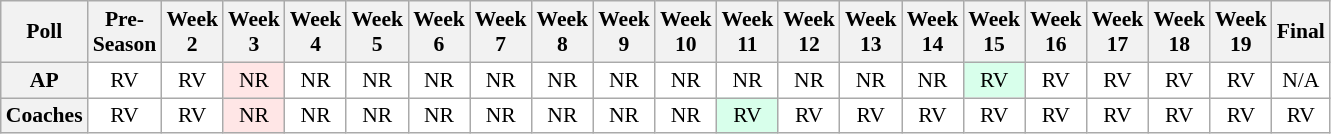<table class="wikitable" style="white-space:nowrap;font-size:90%">
<tr>
<th>Poll</th>
<th>Pre-<br>Season</th>
<th>Week<br>2</th>
<th>Week<br>3</th>
<th>Week<br>4</th>
<th>Week<br>5</th>
<th>Week<br>6</th>
<th>Week<br>7</th>
<th>Week<br>8</th>
<th>Week<br>9</th>
<th>Week<br>10</th>
<th>Week<br>11</th>
<th>Week<br>12</th>
<th>Week<br>13</th>
<th>Week<br>14</th>
<th>Week<br>15</th>
<th>Week<br>16</th>
<th>Week<br>17</th>
<th>Week<br>18</th>
<th>Week<br>19</th>
<th>Final</th>
</tr>
<tr style="text-align:center;">
<th>AP</th>
<td style="background:#FFFFFF;">RV</td>
<td style="background:#FFFFFF;">RV</td>
<td style="background:#FFE6E6;">NR</td>
<td style="background:#FFFFFF;">NR</td>
<td style="background:#FFFFFF;">NR</td>
<td style="background:#FFFFFF;">NR</td>
<td style="background:#FFFFFF;">NR</td>
<td style="background:#FFFFFF;">NR</td>
<td style="background:#FFFFFF;">NR</td>
<td style="background:#FFFFFF;">NR</td>
<td style="background:#FFFFFF;">NR</td>
<td style="background:#FFFFFF;">NR</td>
<td style="background:#FFFFFF;">NR</td>
<td style="background:#FFFFFF;">NR</td>
<td style="background:#D8FFEB;">RV</td>
<td style="background:#FFFFFF;">RV</td>
<td style="background:#FFFFFF;">RV</td>
<td style="background:#FFFFFF;">RV</td>
<td style="background:#FFFFFF;">RV</td>
<td style="background:#FFFFFF;">N/A</td>
</tr>
<tr style="text-align:center;">
<th>Coaches</th>
<td style="background:#FFFFFF;">RV</td>
<td style="background:#FFFFFF;">RV</td>
<td style="background:#FFE6E6;">NR</td>
<td style="background:#FFFFFF;">NR</td>
<td style="background:#FFFFFF;">NR</td>
<td style="background:#FFFFFF;">NR</td>
<td style="background:#FFFFFF;">NR</td>
<td style="background:#FFFFFF;">NR</td>
<td style="background:#FFFFFF;">NR</td>
<td style="background:#FFFFFF;">NR</td>
<td style="background:#D8FFEB;">RV</td>
<td style="background:#FFFFFF;">RV</td>
<td style="background:#FFFFFF;">RV</td>
<td style="background:#FFFFFF;">RV</td>
<td style="background:#FFFFFF;">RV</td>
<td style="background:#FFFFFF;">RV</td>
<td style="background:#FFFFFF;">RV</td>
<td style="background:#FFFFFF;">RV</td>
<td style="background:#FFFFFF;">RV</td>
<td style="background:#FFFFFF;">RV</td>
</tr>
</table>
